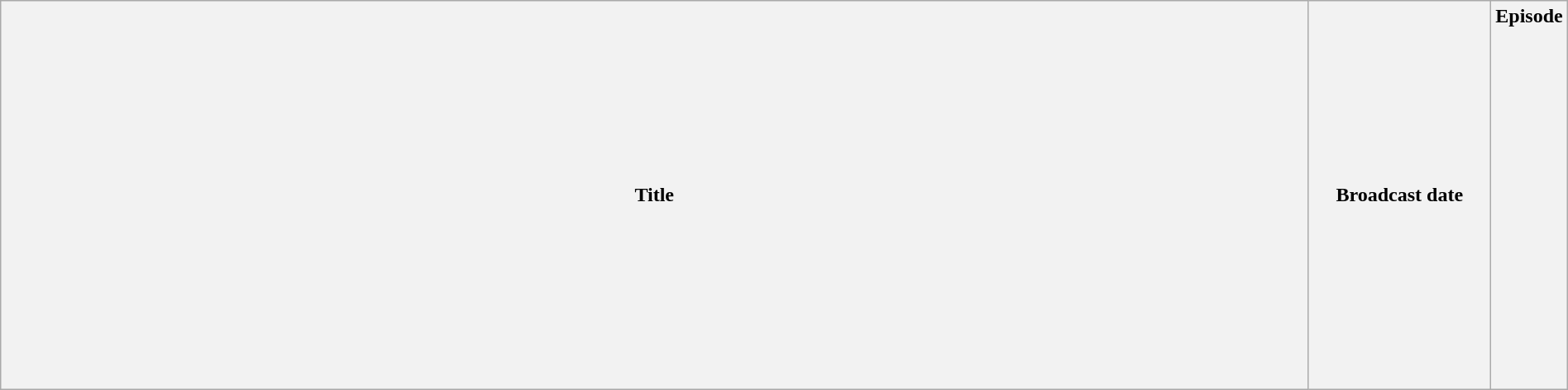<table class="wikitable plainrowheaders" style="width:100%; margin:auto;">
<tr>
<th>Title</th>
<th width="140">Broadcast date</th>
<th width="40">Episode<br><br><br><br><br><br><br><br><br><br><br><br><br><br><br><br><br></th>
</tr>
</table>
